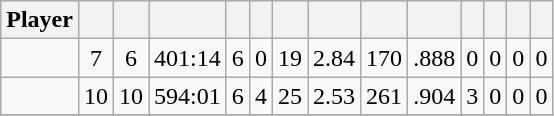<table class="wikitable sortable" style="text-align:center;">
<tr>
<th>Player</th>
<th></th>
<th></th>
<th></th>
<th></th>
<th></th>
<th></th>
<th></th>
<th></th>
<th></th>
<th></th>
<th></th>
<th></th>
<th></th>
</tr>
<tr>
<td></td>
<td>7</td>
<td>6</td>
<td>401:14</td>
<td>6</td>
<td>0</td>
<td>19</td>
<td>2.84</td>
<td>170</td>
<td>.888</td>
<td>0</td>
<td>0</td>
<td>0</td>
<td>0</td>
</tr>
<tr>
<td></td>
<td>10</td>
<td>10</td>
<td>594:01</td>
<td>6</td>
<td>4</td>
<td>25</td>
<td>2.53</td>
<td>261</td>
<td>.904</td>
<td>3</td>
<td>0</td>
<td>0</td>
<td>0</td>
</tr>
<tr>
</tr>
</table>
